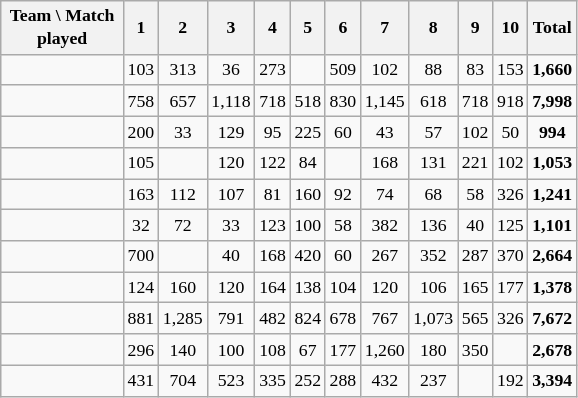<table class="wikitable sortable" style="font-size: 74%; text-align:center;">
<tr>
<th style="width:76px;">Team \ Match played</th>
<th align=center>1</th>
<th align=center>2</th>
<th align=center>3</th>
<th align=center>4</th>
<th align=center>5</th>
<th align=center>6</th>
<th align=center>7</th>
<th align=center>8</th>
<th align=center>9</th>
<th align=center>10</th>
<th align=center>Total</th>
</tr>
<tr align=center>
<td align=left></td>
<td>103</td>
<td>313</td>
<td>36</td>
<td>273</td>
<td></td>
<td>509</td>
<td>102</td>
<td>88</td>
<td>83</td>
<td>153</td>
<td><strong>1,660</strong></td>
</tr>
<tr align=center>
<td align=left></td>
<td>758</td>
<td>657</td>
<td>1,118</td>
<td>718</td>
<td>518</td>
<td>830</td>
<td>1,145</td>
<td>618</td>
<td>718</td>
<td>918</td>
<td><strong>7,998</strong></td>
</tr>
<tr align=center>
<td align=left></td>
<td>200</td>
<td>33</td>
<td>129</td>
<td>95</td>
<td>225</td>
<td>60</td>
<td>43</td>
<td>57</td>
<td>102</td>
<td>50</td>
<td><strong>994</strong></td>
</tr>
<tr align=center>
<td align=left></td>
<td>105</td>
<td></td>
<td>120</td>
<td>122</td>
<td>84</td>
<td></td>
<td>168</td>
<td>131</td>
<td>221</td>
<td>102</td>
<td><strong>1,053</strong></td>
</tr>
<tr align=center>
<td align=left></td>
<td>163</td>
<td>112</td>
<td>107</td>
<td>81</td>
<td>160</td>
<td>92</td>
<td>74</td>
<td>68</td>
<td>58</td>
<td>326</td>
<td><strong>1,241</strong></td>
</tr>
<tr align=center>
<td align=left></td>
<td>32</td>
<td>72</td>
<td>33</td>
<td>123</td>
<td>100</td>
<td>58</td>
<td>382</td>
<td>136</td>
<td>40</td>
<td>125</td>
<td><strong>1,101</strong></td>
</tr>
<tr align=center>
<td align=left></td>
<td>700</td>
<td></td>
<td>40</td>
<td>168</td>
<td>420</td>
<td>60</td>
<td>267</td>
<td>352</td>
<td>287</td>
<td>370</td>
<td><strong>2,664</strong></td>
</tr>
<tr align=center>
<td align=left></td>
<td>124</td>
<td>160</td>
<td>120</td>
<td>164</td>
<td>138</td>
<td>104</td>
<td>120</td>
<td>106</td>
<td>165</td>
<td>177</td>
<td><strong>1,378</strong></td>
</tr>
<tr align=center>
<td align=left></td>
<td>881</td>
<td>1,285</td>
<td>791</td>
<td>482</td>
<td>824</td>
<td>678</td>
<td>767</td>
<td>1,073</td>
<td>565</td>
<td>326</td>
<td><strong>7,672</strong></td>
</tr>
<tr align=center>
<td align=left></td>
<td>296</td>
<td>140</td>
<td>100</td>
<td>108</td>
<td>67</td>
<td>177</td>
<td>1,260</td>
<td>180</td>
<td>350</td>
<td></td>
<td><strong>2,678</strong></td>
</tr>
<tr align=center>
<td align=left></td>
<td>431</td>
<td>704</td>
<td>523</td>
<td>335</td>
<td>252</td>
<td>288</td>
<td>432</td>
<td>237</td>
<td></td>
<td>192</td>
<td><strong>3,394</strong></td>
</tr>
</table>
